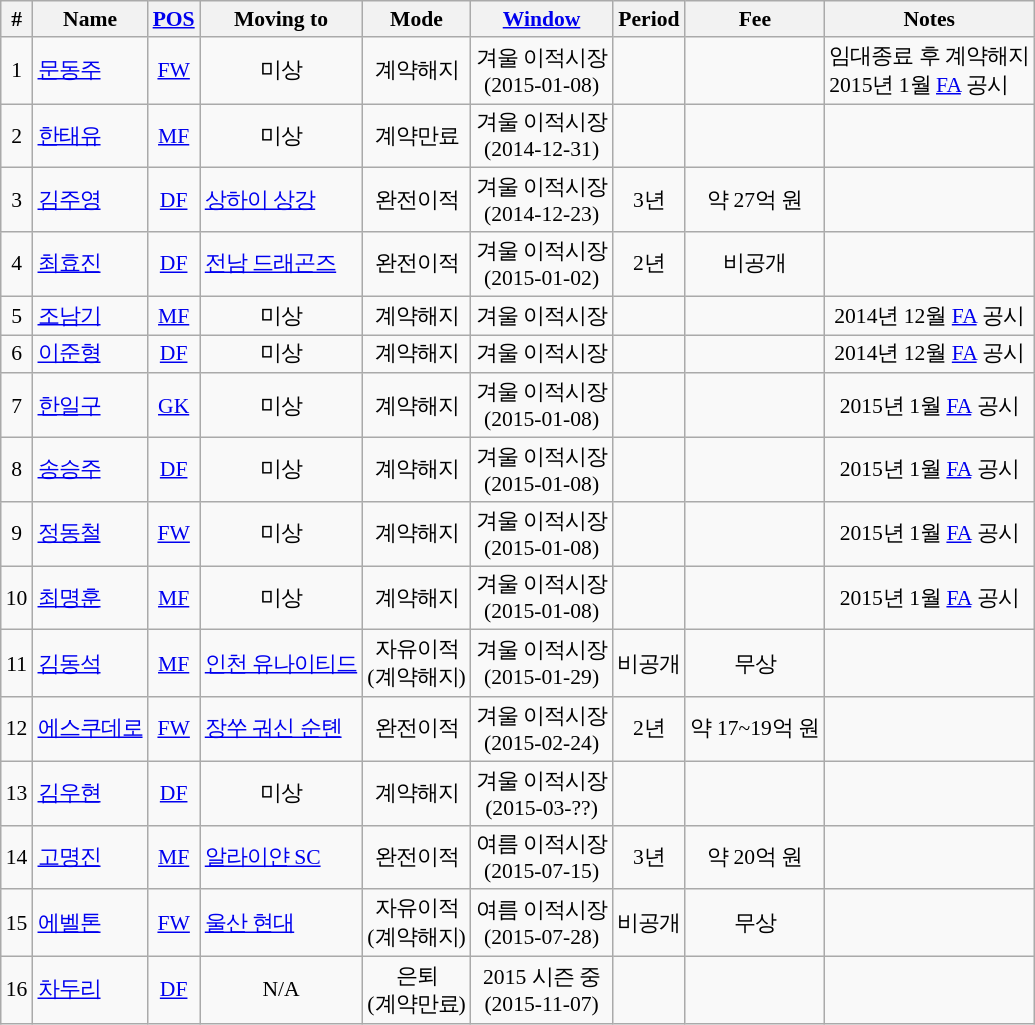<table class="wikitable sortable" style="text-align: center; font-size:90%;">
<tr>
<th>#</th>
<th>Name</th>
<th><a href='#'>POS</a></th>
<th>Moving to</th>
<th>Mode</th>
<th><a href='#'>Window</a></th>
<th>Period</th>
<th>Fee</th>
<th>Notes</th>
</tr>
<tr>
<td>1</td>
<td align=left> <a href='#'>문동주</a></td>
<td><a href='#'>FW</a></td>
<td>미상</td>
<td>계약해지</td>
<td>겨울 이적시장<br>(2015-01-08)</td>
<td></td>
<td></td>
<td align=left>임대종료 후 계약해지<br>2015년 1월 <a href='#'>FA</a> 공시</td>
</tr>
<tr>
<td>2</td>
<td align=left> <a href='#'>한태유</a></td>
<td><a href='#'>MF</a></td>
<td>미상</td>
<td>계약만료</td>
<td>겨울 이적시장<br>(2014-12-31)</td>
<td></td>
<td></td>
<td></td>
</tr>
<tr>
<td>3</td>
<td align=left> <a href='#'>김주영</a></td>
<td><a href='#'>DF</a></td>
<td align=left> <a href='#'>상하이 상강</a></td>
<td>완전이적</td>
<td>겨울 이적시장<br>(2014-12-23)</td>
<td>3년</td>
<td>약 27억 원</td>
<td></td>
</tr>
<tr>
<td>4</td>
<td align=left> <a href='#'>최효진</a></td>
<td><a href='#'>DF</a></td>
<td align=left> <a href='#'>전남 드래곤즈</a></td>
<td>완전이적</td>
<td>겨울 이적시장<br>(2015-01-02)</td>
<td>2년</td>
<td>비공개</td>
<td></td>
</tr>
<tr>
<td>5</td>
<td align=left>  <a href='#'>조남기</a></td>
<td><a href='#'>MF</a></td>
<td>미상</td>
<td>계약해지</td>
<td>겨울 이적시장</td>
<td></td>
<td></td>
<td>2014년 12월 <a href='#'>FA</a> 공시</td>
</tr>
<tr>
<td>6</td>
<td align=left> <a href='#'>이준형</a></td>
<td><a href='#'>DF</a></td>
<td>미상</td>
<td>계약해지</td>
<td>겨울 이적시장</td>
<td></td>
<td></td>
<td>2014년 12월 <a href='#'>FA</a> 공시</td>
</tr>
<tr>
<td>7</td>
<td align=left> <a href='#'>한일구</a></td>
<td><a href='#'>GK</a></td>
<td>미상</td>
<td>계약해지</td>
<td>겨울 이적시장<br>(2015-01-08)</td>
<td></td>
<td></td>
<td>2015년 1월 <a href='#'>FA</a> 공시</td>
</tr>
<tr>
<td>8</td>
<td align=left> <a href='#'>송승주</a></td>
<td><a href='#'>DF</a></td>
<td>미상</td>
<td>계약해지</td>
<td>겨울 이적시장<br>(2015-01-08)</td>
<td></td>
<td></td>
<td>2015년 1월 <a href='#'>FA</a> 공시</td>
</tr>
<tr>
<td>9</td>
<td align=left> <a href='#'>정동철</a></td>
<td><a href='#'>FW</a></td>
<td>미상</td>
<td>계약해지</td>
<td>겨울 이적시장<br>(2015-01-08)</td>
<td></td>
<td></td>
<td>2015년 1월 <a href='#'>FA</a> 공시</td>
</tr>
<tr>
<td>10</td>
<td align=left> <a href='#'>최명훈</a></td>
<td><a href='#'>MF</a></td>
<td>미상</td>
<td>계약해지</td>
<td>겨울 이적시장<br>(2015-01-08)</td>
<td></td>
<td></td>
<td>2015년 1월 <a href='#'>FA</a> 공시</td>
</tr>
<tr>
<td>11</td>
<td align=left> <a href='#'>김동석</a></td>
<td><a href='#'>MF</a></td>
<td align=left> <a href='#'>인천 유나이티드</a></td>
<td>자유이적<br>(계약해지)</td>
<td>겨울 이적시장<br>(2015-01-29)</td>
<td>비공개</td>
<td>무상</td>
<td></td>
</tr>
<tr>
<td>12</td>
<td align=left> <a href='#'>에스쿠데로</a></td>
<td><a href='#'>FW</a></td>
<td align=left> <a href='#'>장쑤 궈신 순톈</a></td>
<td>완전이적</td>
<td>겨울 이적시장<br>(2015-02-24)</td>
<td>2년</td>
<td>약 17~19억 원</td>
<td></td>
</tr>
<tr>
<td>13</td>
<td align=left> <a href='#'>김우현</a></td>
<td><a href='#'>DF</a></td>
<td>미상</td>
<td>계약해지</td>
<td>겨울 이적시장<br>(2015-03-??)</td>
<td></td>
<td></td>
<td></td>
</tr>
<tr>
<td>14</td>
<td align=left> <a href='#'>고명진</a></td>
<td><a href='#'>MF</a></td>
<td align=left> <a href='#'>알라이얀 SC</a></td>
<td>완전이적</td>
<td>여름 이적시장<br>(2015-07-15)</td>
<td>3년</td>
<td>약 20억 원</td>
<td></td>
</tr>
<tr>
<td>15</td>
<td align=left> <a href='#'>에벨톤</a></td>
<td><a href='#'>FW</a></td>
<td align=left> <a href='#'>울산 현대</a></td>
<td>자유이적<br>(계약해지)</td>
<td>여름 이적시장<br>(2015-07-28)</td>
<td>비공개</td>
<td>무상</td>
<td></td>
</tr>
<tr>
<td>16</td>
<td align=left> <a href='#'>차두리</a></td>
<td><a href='#'>DF</a></td>
<td>N/A</td>
<td>은퇴<br>(계약만료)</td>
<td>2015 시즌 중<br>(2015-11-07)</td>
<td></td>
<td></td>
<td></td>
</tr>
</table>
